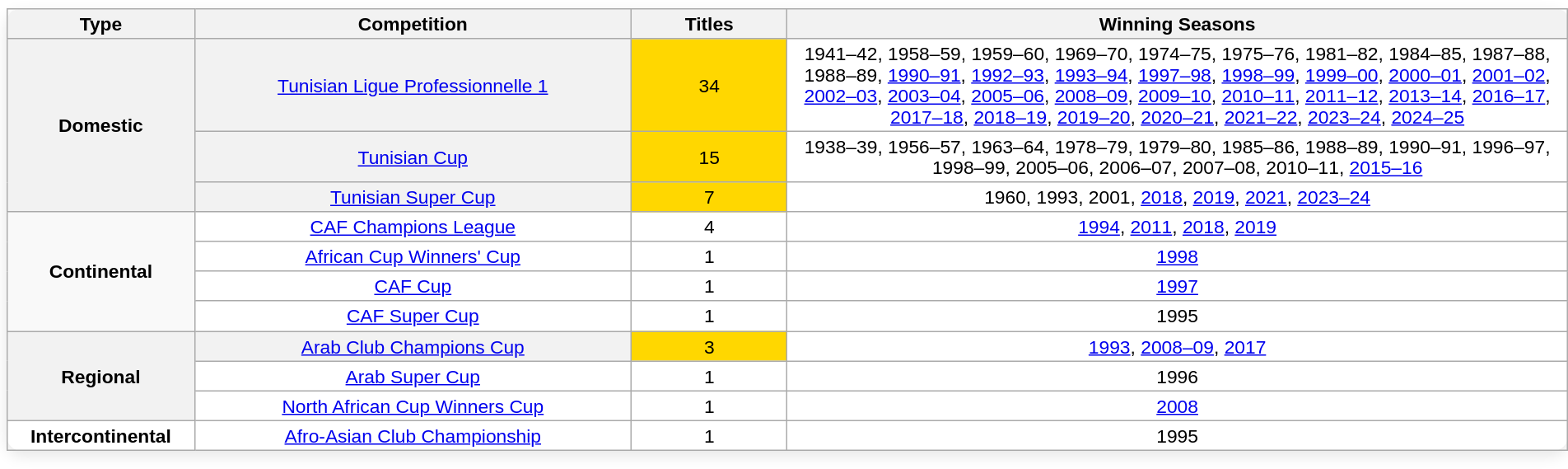<table class="wikitable" style="border: 1px solid rgba(0, 0, 0, 0.15); font-size: 95%; text-align: center; width: 100%; background-color: #ffffff; border-radius: 12px; box-shadow: 0px 4px 12px rgba(0, 0, 0, 0.1); font-family: 'Arial', sans-serif; border-collapse: collapse;">
<tr>
<th width="12%" style="font-weight: bold; background-color: #f2f2f2; border-radius: 8px 0 0 0;">Type</th>
<th width="28%" style="font-weight: bold; background-color: #f2f2f2;">Competition</th>
<th width="10%" style="font-weight: bold; background-color: #f2f2f2;">Titles</th>
<th width="50%" style="font-weight: bold; background-color: #f2f2f2; border-radius: 0 8px 0 0;">Winning Seasons</th>
</tr>
<tr>
<td rowspan="3" style="background-color: #f2f2f2;"><strong>Domestic</strong></td>
<td style="background-color: #f2f2f2;"><a href='#'>Tunisian Ligue Professionnelle 1</a></td>
<td bgcolor="gold">34</td>
<td>1941–42, 1958–59, 1959–60, 1969–70, 1974–75, 1975–76, 1981–82, 1984–85, 1987–88, 1988–89, <a href='#'>1990–91</a>, <a href='#'>1992–93</a>, <a href='#'>1993–94</a>, <a href='#'>1997–98</a>, <a href='#'>1998–99</a>, <a href='#'>1999–00</a>, <a href='#'>2000–01</a>, <a href='#'>2001–02</a>, <a href='#'>2002–03</a>, <a href='#'>2003–04</a>, <a href='#'>2005–06</a>, <a href='#'>2008–09</a>, <a href='#'>2009–10</a>, <a href='#'>2010–11</a>, <a href='#'>2011–12</a>, <a href='#'>2013–14</a>, <a href='#'>2016–17</a>, <a href='#'>2017–18</a>, <a href='#'>2018–19</a>, <a href='#'>2019–20</a>, <a href='#'>2020–21</a>, <a href='#'>2021–22</a>, <a href='#'>2023–24</a>, <a href='#'>2024–25</a></td>
</tr>
<tr>
<td style="background-color: #f2f2f2;"><a href='#'>Tunisian Cup</a></td>
<td bgcolor="gold">15</td>
<td>1938–39, 1956–57, 1963–64, 1978–79, 1979–80, 1985–86, 1988–89, 1990–91, 1996–97, 1998–99, 2005–06, 2006–07, 2007–08, 2010–11, <a href='#'>2015–16</a></td>
</tr>
<tr>
<td style="background-color: #f2f2f2;"><a href='#'>Tunisian Super Cup</a></td>
<td bgcolor="gold">7</td>
<td>1960, 1993, 2001, <a href='#'>2018</a>, <a href='#'>2019</a>, <a href='#'>2021</a>, <a href='#'>2023–24</a></td>
</tr>
<tr>
<td rowspan="4" style="background-color: #f9f9f9;"><strong>Continental</strong></td>
<td><a href='#'>CAF Champions League</a></td>
<td>4</td>
<td><a href='#'>1994</a>, <a href='#'>2011</a>, <a href='#'>2018</a>, <a href='#'>2019</a></td>
</tr>
<tr>
<td><a href='#'>African Cup Winners' Cup</a></td>
<td>1</td>
<td><a href='#'>1998</a></td>
</tr>
<tr>
<td><a href='#'>CAF Cup</a></td>
<td>1</td>
<td><a href='#'>1997</a></td>
</tr>
<tr>
<td><a href='#'>CAF Super Cup</a></td>
<td>1</td>
<td>1995</td>
</tr>
<tr>
<td rowspan="3" style="background-color: #f2f2f2;"><strong>Regional</strong></td>
<td style="background-color: #f2f2f2;"><a href='#'>Arab Club Champions Cup</a></td>
<td bgcolor="gold">3</td>
<td><a href='#'>1993</a>, <a href='#'>2008–09</a>, <a href='#'>2017</a></td>
</tr>
<tr>
<td><a href='#'>Arab Super Cup</a></td>
<td>1</td>
<td>1996</td>
</tr>
<tr>
<td><a href='#'>North African Cup Winners Cup</a></td>
<td>1</td>
<td><a href='#'>2008</a></td>
</tr>
<tr>
<td><strong>Intercontinental</strong></td>
<td><a href='#'>Afro-Asian Club Championship</a></td>
<td>1</td>
<td>1995</td>
</tr>
</table>
